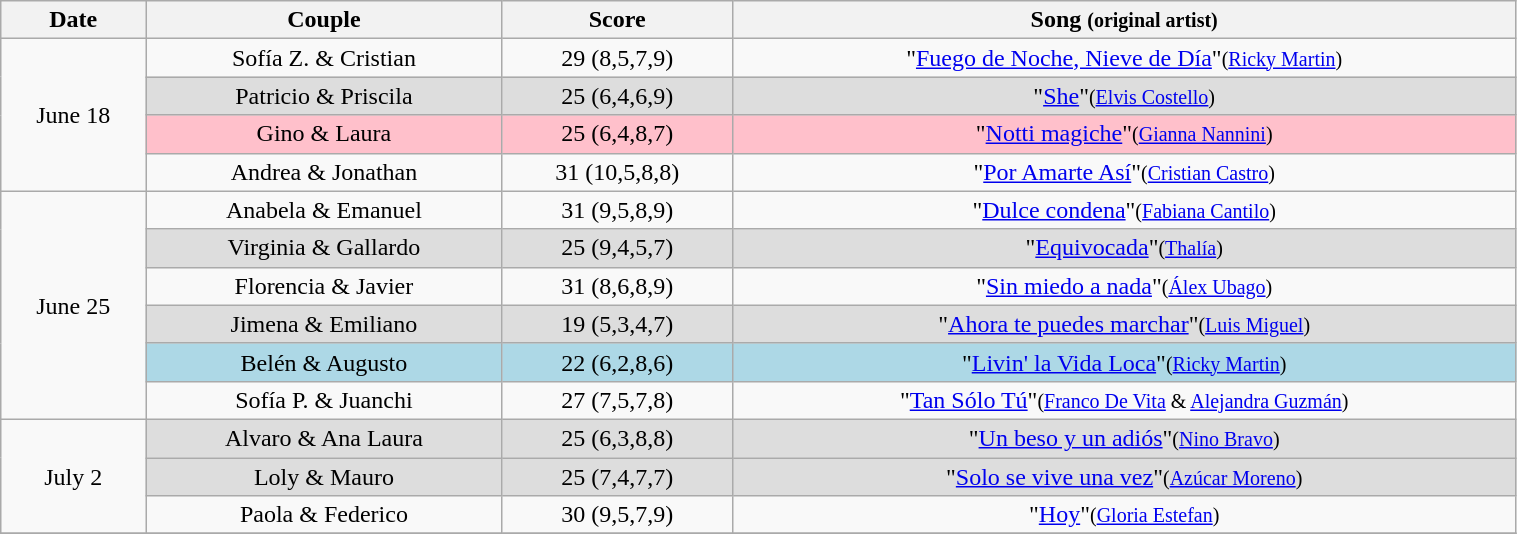<table class="wikitable" style="text-align:center;width:80%;">
<tr>
<th>Date</th>
<th>Couple</th>
<th>Score</th>
<th>Song <small>(original artist)</small></th>
</tr>
<tr>
<td rowspan="4">June 18</td>
<td>Sofía Z. & Cristian</td>
<td>29 (8,5,7,9)</td>
<td>"<a href='#'>Fuego de Noche, Nieve de Día</a>"<small>(<a href='#'>Ricky Martin</a>)</small></td>
</tr>
<tr>
<td style="background:#ddd;">Patricio & Priscila</td>
<td style="background:#ddd;">25 (6,4,6,9)</td>
<td style="background:#ddd;">"<a href='#'>She</a>"<small>(<a href='#'>Elvis Costello</a>)</small></td>
</tr>
<tr>
<td style="background:pink;">Gino & Laura</td>
<td style="background:pink;">25 (6,4,8,7)</td>
<td style="background:pink;">"<a href='#'>Notti magiche</a>"<small>(<a href='#'>Gianna Nannini</a>)</small></td>
</tr>
<tr>
<td>Andrea & Jonathan</td>
<td>31 (10,5,8,8)</td>
<td>"<a href='#'>Por Amarte Así</a>"<small>(<a href='#'>Cristian Castro</a>)</small></td>
</tr>
<tr>
<td rowspan="6">June 25</td>
<td>Anabela & Emanuel</td>
<td>31 (9,5,8,9)</td>
<td>"<a href='#'>Dulce condena</a>"<small>(<a href='#'>Fabiana Cantilo</a>)</small></td>
</tr>
<tr>
<td style="background:#ddd;">Virginia & Gallardo</td>
<td style="background:#ddd;">25 (9,4,5,7)</td>
<td style="background:#ddd;">"<a href='#'>Equivocada</a>"<small>(<a href='#'>Thalía</a>)</small></td>
</tr>
<tr>
<td>Florencia & Javier</td>
<td>31 (8,6,8,9)</td>
<td>"<a href='#'>Sin miedo a nada</a>"<small>(<a href='#'>Álex Ubago</a>)</small></td>
</tr>
<tr>
<td style="background:#ddd;">Jimena & Emiliano</td>
<td style="background:#ddd;">19 (5,3,4,7)</td>
<td style="background:#ddd;">"<a href='#'>Ahora te puedes marchar</a>"<small>(<a href='#'>Luis Miguel</a>)</small></td>
</tr>
<tr>
<td style="background:lightblue;">Belén & Augusto</td>
<td style="background:lightblue;">22 (6,2,8,6)</td>
<td style="background:lightblue;">"<a href='#'>Livin' la Vida Loca</a>"<small>(<a href='#'>Ricky Martin</a>)</small></td>
</tr>
<tr>
<td>Sofía P. & Juanchi</td>
<td>27 (7,5,7,8)</td>
<td>"<a href='#'>Tan Sólo Tú</a>"<small>(<a href='#'>Franco De Vita</a> & <a href='#'>Alejandra Guzmán</a>)</small></td>
</tr>
<tr>
<td rowspan="3">July 2</td>
<td style="background:#ddd;">Alvaro & Ana Laura</td>
<td style="background:#ddd;">25 (6,3,8,8)</td>
<td style="background:#ddd;">"<a href='#'>Un beso y un adiós</a>"<small>(<a href='#'>Nino Bravo</a>)</small></td>
</tr>
<tr>
<td style="background:#ddd;">Loly & Mauro</td>
<td style="background:#ddd;">25 (7,4,7,7)</td>
<td style="background:#ddd;">"<a href='#'>Solo se vive una vez</a>"<small>(<a href='#'>Azúcar Moreno</a>)</small></td>
</tr>
<tr>
<td>Paola & Federico</td>
<td>30 (9,5,7,9)</td>
<td>"<a href='#'>Hoy</a>"<small>(<a href='#'>Gloria Estefan</a>)</small></td>
</tr>
<tr>
</tr>
</table>
